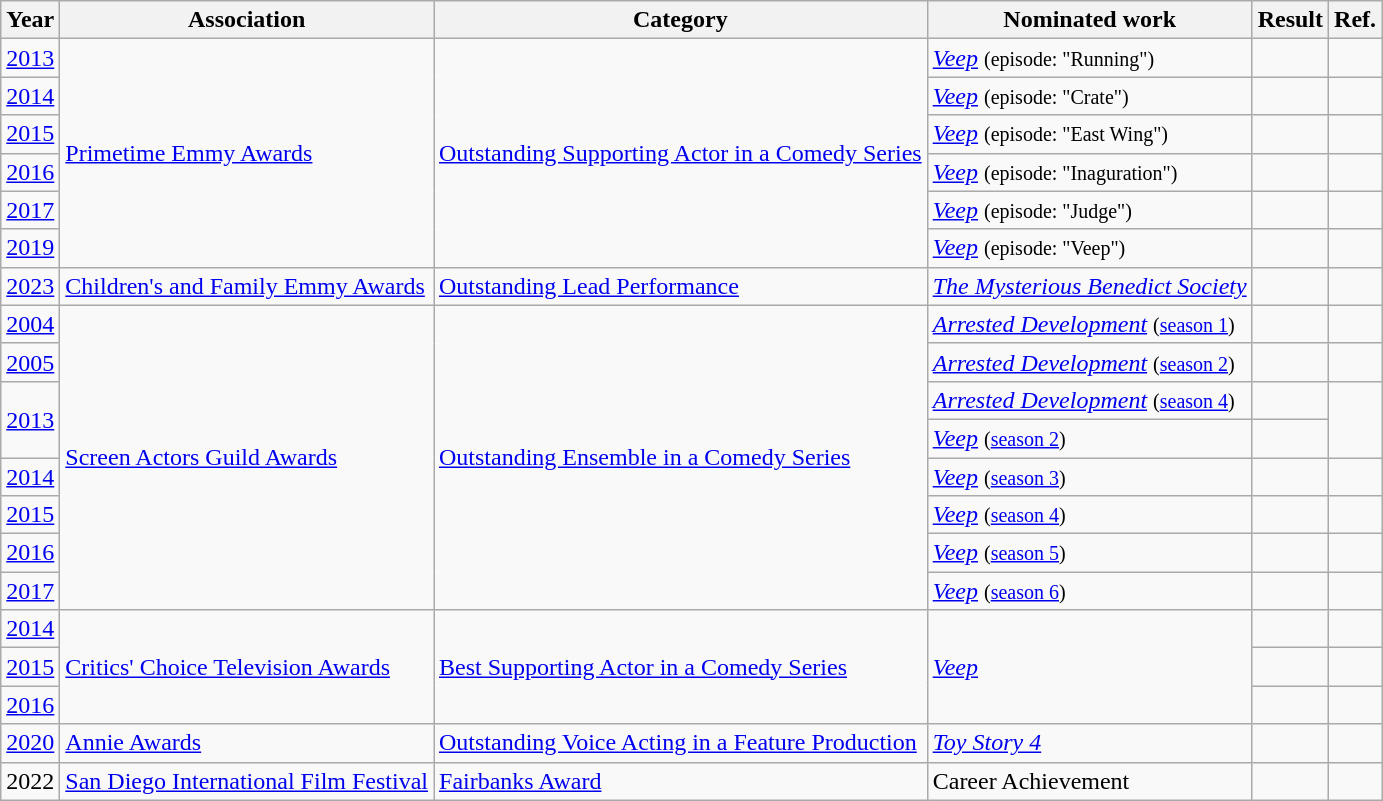<table class="wikitable unsortable">
<tr>
<th>Year</th>
<th>Association</th>
<th>Category</th>
<th>Nominated work</th>
<th>Result</th>
<th>Ref.</th>
</tr>
<tr>
<td style="text-align:center;"><a href='#'>2013</a></td>
<td rowspan=6><a href='#'>Primetime Emmy Awards</a></td>
<td rowspan="6"><a href='#'>Outstanding Supporting Actor in a Comedy Series</a></td>
<td><em><a href='#'>Veep</a></em> <small> (episode: "Running") </small></td>
<td></td>
<td style="text-align:center;"></td>
</tr>
<tr>
<td style="text-align:center;"><a href='#'>2014</a></td>
<td><em><a href='#'>Veep</a></em> <small> (episode: "Crate") </small></td>
<td></td>
<td style="text-align:center;"></td>
</tr>
<tr>
<td style="text-align:center;"><a href='#'>2015</a></td>
<td><em><a href='#'>Veep</a></em> <small> (episode: "East Wing") </small></td>
<td></td>
<td style="text-align:center;"></td>
</tr>
<tr>
<td style="text-align:center;"><a href='#'>2016</a></td>
<td><em><a href='#'>Veep</a></em> <small> (episode: "Inaguration") </small></td>
<td></td>
<td style="text-align:center;"></td>
</tr>
<tr>
<td style="text-align:center;"><a href='#'>2017</a></td>
<td><em><a href='#'>Veep</a></em> <small> (episode: "Judge") </small></td>
<td></td>
<td style="text-align:center;"></td>
</tr>
<tr>
<td style="text-align:center;"><a href='#'>2019</a></td>
<td><em><a href='#'>Veep</a></em> <small> (episode: "Veep") </small></td>
<td></td>
<td style="text-align:center;"></td>
</tr>
<tr>
<td style="text-align:center;"><a href='#'>2023</a></td>
<td><a href='#'>Children's and Family Emmy Awards</a></td>
<td><a href='#'>Outstanding Lead Performance</a></td>
<td><em><a href='#'>The Mysterious Benedict Society</a></em></td>
<td></td>
<td></td>
</tr>
<tr>
<td style="text-align:center;"><a href='#'>2004</a></td>
<td rowspan=8><a href='#'>Screen Actors Guild Awards</a></td>
<td rowspan="8"><a href='#'>Outstanding Ensemble in a Comedy Series</a></td>
<td><em><a href='#'>Arrested Development</a></em> <small> (<a href='#'>season 1</a>) </small></td>
<td></td>
<td style="text-align:center;"></td>
</tr>
<tr>
<td style="text-align:center;"><a href='#'>2005</a></td>
<td><em><a href='#'>Arrested Development</a></em> <small> (<a href='#'>season 2</a>) </small></td>
<td></td>
<td style="text-align:center;"></td>
</tr>
<tr>
<td rowspan="2" style="text-align:center;"><a href='#'>2013</a></td>
<td><em><a href='#'>Arrested Development</a></em> <small> (<a href='#'>season 4</a>) </small></td>
<td></td>
<td rowspan="2" style="text-align:center;"></td>
</tr>
<tr>
<td><em><a href='#'>Veep</a></em> <small> (<a href='#'>season 2</a>) </small></td>
<td></td>
</tr>
<tr>
<td style="text-align:center;"><a href='#'>2014</a></td>
<td><em><a href='#'>Veep</a></em> <small> (<a href='#'>season 3</a>) </small></td>
<td></td>
<td style="text-align:center;"></td>
</tr>
<tr>
<td style="text-align:center;"><a href='#'>2015</a></td>
<td><em><a href='#'>Veep</a></em> <small> (<a href='#'>season 4</a>) </small></td>
<td></td>
<td style="text-align:center;"></td>
</tr>
<tr>
<td style="text-align:center;"><a href='#'>2016</a></td>
<td><em><a href='#'>Veep</a></em> <small> (<a href='#'>season 5</a>) </small></td>
<td></td>
<td style="text-align:center;"></td>
</tr>
<tr>
<td style="text-align:center;"><a href='#'>2017</a></td>
<td><em><a href='#'>Veep</a></em> <small> (<a href='#'>season 6</a>) </small></td>
<td></td>
<td style="text-align:center;"></td>
</tr>
<tr>
<td style="text-align:center;"><a href='#'>2014</a></td>
<td rowspan=3><a href='#'>Critics' Choice Television Awards</a></td>
<td rowspan="3"><a href='#'>Best Supporting Actor in a Comedy Series</a></td>
<td rowspan="3"><em><a href='#'>Veep</a></em></td>
<td></td>
<td style="text-align:center;"></td>
</tr>
<tr>
<td style="text-align:center;"><a href='#'>2015</a></td>
<td></td>
<td style="text-align:center;"></td>
</tr>
<tr>
<td style="text-align:center;"><a href='#'>2016</a></td>
<td></td>
<td style="text-align:center;"></td>
</tr>
<tr>
<td style="text-align:center;"><a href='#'>2020</a></td>
<td><a href='#'>Annie Awards</a></td>
<td><a href='#'>Outstanding Voice Acting in a Feature Production</a></td>
<td><em><a href='#'>Toy Story 4</a></em></td>
<td></td>
</tr>
<tr>
<td style="text-align:center;">2022</td>
<td><a href='#'>San Diego International Film Festival</a></td>
<td><a href='#'>Fairbanks Award</a></td>
<td>Career Achievement</td>
<td></td>
<td></td>
</tr>
</table>
